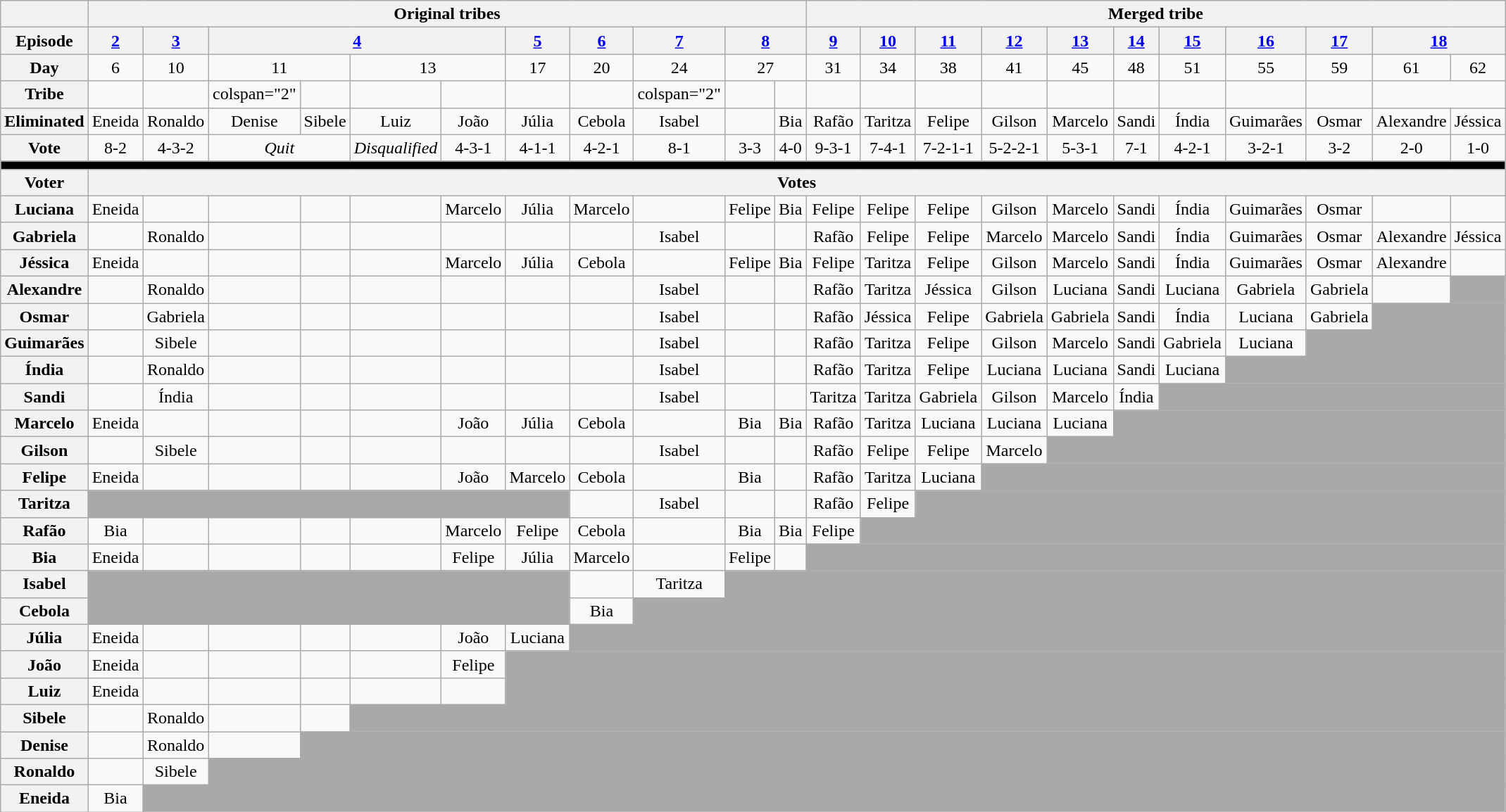<table class="wikitable" style="text-align:center">
<tr>
<th></th>
<th colspan="11">Original tribes</th>
<th colspan="11">Merged tribe</th>
</tr>
<tr>
<th>Episode</th>
<th><a href='#'>2</a></th>
<th><a href='#'>3</a></th>
<th colspan="4"><a href='#'>4</a></th>
<th><a href='#'>5</a></th>
<th><a href='#'>6</a></th>
<th><a href='#'>7</a></th>
<th colspan="2"><a href='#'>8</a></th>
<th><a href='#'>9</a></th>
<th><a href='#'>10</a></th>
<th><a href='#'>11</a></th>
<th><a href='#'>12</a></th>
<th><a href='#'>13</a></th>
<th><a href='#'>14</a></th>
<th><a href='#'>15</a></th>
<th><a href='#'>16</a></th>
<th><a href='#'>17</a></th>
<th colspan="2"><a href='#'>18</a></th>
</tr>
<tr>
<th>Day</th>
<td>6</td>
<td>10</td>
<td colspan="2">11</td>
<td colspan="2">13</td>
<td>17</td>
<td>20</td>
<td>24</td>
<td colspan="2">27</td>
<td>31</td>
<td>34</td>
<td>38</td>
<td>41</td>
<td>45</td>
<td>48</td>
<td>51</td>
<td>55</td>
<td>59</td>
<td>61</td>
<td>62</td>
</tr>
<tr>
<th>Tribe</th>
<td></td>
<td></td>
<td>colspan="2" </td>
<td></td>
<td></td>
<td></td>
<td></td>
<td></td>
<td>colspan="2" </td>
<td></td>
<td></td>
<td></td>
<td></td>
<td></td>
<td></td>
<td></td>
<td></td>
<td></td>
<td></td>
<td></td>
</tr>
<tr>
<th>Eliminated</th>
<td>Eneida</td>
<td>Ronaldo</td>
<td>Denise</td>
<td>Sibele</td>
<td>Luiz</td>
<td>João</td>
<td>Júlia</td>
<td>Cebola</td>
<td>Isabel</td>
<td></td>
<td>Bia</td>
<td>Rafão</td>
<td>Taritza</td>
<td>Felipe</td>
<td>Gilson</td>
<td>Marcelo</td>
<td>Sandi</td>
<td>Índia</td>
<td>Guimarães</td>
<td>Osmar</td>
<td>Alexandre</td>
<td>Jéssica</td>
</tr>
<tr>
<th>Vote</th>
<td>8-2</td>
<td>4-3-2</td>
<td colspan="2"><em>Quit</em></td>
<td><em>Disqualified</em></td>
<td>4-3-1</td>
<td>4-1-1</td>
<td>4-2-1</td>
<td>8-1</td>
<td>3-3</td>
<td>4-0</td>
<td>9-3-1</td>
<td>7-4-1</td>
<td>7-2-1-1</td>
<td>5-2-2-1</td>
<td>5-3-1</td>
<td>7-1</td>
<td>4-2-1</td>
<td>3-2-1</td>
<td>3-2</td>
<td>2-0</td>
<td>1-0</td>
</tr>
<tr>
<td colspan="23" bgcolor="black"></td>
</tr>
<tr>
<th>Voter</th>
<th colspan="22">Votes</th>
</tr>
<tr>
<th>Luciana</th>
<td>Eneida</td>
<td></td>
<td></td>
<td></td>
<td></td>
<td>Marcelo</td>
<td>Júlia</td>
<td>Marcelo</td>
<td></td>
<td>Felipe</td>
<td>Bia</td>
<td>Felipe</td>
<td>Felipe</td>
<td>Felipe</td>
<td>Gilson</td>
<td>Marcelo</td>
<td>Sandi</td>
<td>Índia</td>
<td>Guimarães</td>
<td>Osmar</td>
<td></td>
<td></td>
</tr>
<tr>
<th>Gabriela</th>
<td></td>
<td>Ronaldo</td>
<td></td>
<td></td>
<td></td>
<td></td>
<td></td>
<td></td>
<td>Isabel</td>
<td></td>
<td></td>
<td>Rafão</td>
<td>Felipe</td>
<td>Felipe</td>
<td>Marcelo</td>
<td>Marcelo</td>
<td>Sandi</td>
<td>Índia</td>
<td>Guimarães</td>
<td>Osmar</td>
<td>Alexandre</td>
<td>Jéssica</td>
</tr>
<tr>
<th>Jéssica</th>
<td>Eneida</td>
<td></td>
<td></td>
<td></td>
<td></td>
<td>Marcelo</td>
<td>Júlia</td>
<td>Cebola</td>
<td></td>
<td>Felipe</td>
<td>Bia</td>
<td>Felipe</td>
<td>Taritza</td>
<td>Felipe</td>
<td>Gilson</td>
<td>Marcelo</td>
<td>Sandi</td>
<td>Índia</td>
<td>Guimarães</td>
<td>Osmar</td>
<td>Alexandre</td>
<td></td>
</tr>
<tr>
<th>Alexandre</th>
<td></td>
<td>Ronaldo</td>
<td></td>
<td></td>
<td></td>
<td></td>
<td></td>
<td></td>
<td>Isabel</td>
<td></td>
<td></td>
<td>Rafão</td>
<td>Taritza</td>
<td>Jéssica</td>
<td>Gilson</td>
<td>Luciana</td>
<td>Sandi</td>
<td>Luciana</td>
<td>Gabriela</td>
<td>Gabriela</td>
<td></td>
<td bgcolor="darkgrey"></td>
</tr>
<tr>
<th>Osmar</th>
<td></td>
<td>Gabriela</td>
<td></td>
<td></td>
<td></td>
<td></td>
<td></td>
<td></td>
<td>Isabel</td>
<td></td>
<td></td>
<td>Rafão</td>
<td>Jéssica</td>
<td>Felipe</td>
<td>Gabriela</td>
<td>Gabriela</td>
<td>Sandi</td>
<td>Índia</td>
<td>Luciana</td>
<td>Gabriela</td>
<td colspan="2" bgcolor="darkgrey"></td>
</tr>
<tr>
<th>Guimarães</th>
<td></td>
<td>Sibele</td>
<td></td>
<td></td>
<td></td>
<td></td>
<td></td>
<td></td>
<td>Isabel</td>
<td></td>
<td></td>
<td>Rafão</td>
<td>Taritza</td>
<td>Felipe</td>
<td>Gilson</td>
<td>Marcelo</td>
<td>Sandi</td>
<td>Gabriela</td>
<td>Luciana</td>
<td colspan="3" bgcolor="darkgrey"></td>
</tr>
<tr>
<th>Índia</th>
<td></td>
<td>Ronaldo</td>
<td></td>
<td></td>
<td></td>
<td></td>
<td></td>
<td></td>
<td>Isabel</td>
<td></td>
<td></td>
<td>Rafão</td>
<td>Taritza</td>
<td>Felipe</td>
<td>Luciana</td>
<td>Luciana</td>
<td>Sandi</td>
<td>Luciana</td>
<td colspan="4" bgcolor="darkgrey"></td>
</tr>
<tr>
<th>Sandi</th>
<td></td>
<td>Índia</td>
<td></td>
<td></td>
<td></td>
<td></td>
<td></td>
<td></td>
<td>Isabel</td>
<td></td>
<td></td>
<td>Taritza</td>
<td>Taritza</td>
<td>Gabriela</td>
<td>Gilson</td>
<td>Marcelo</td>
<td>Índia</td>
<td colspan="5" bgcolor="darkgrey"></td>
</tr>
<tr>
<th>Marcelo</th>
<td>Eneida</td>
<td></td>
<td></td>
<td></td>
<td></td>
<td>João</td>
<td>Júlia</td>
<td>Cebola</td>
<td></td>
<td>Bia</td>
<td>Bia</td>
<td>Rafão</td>
<td>Taritza</td>
<td>Luciana</td>
<td>Luciana</td>
<td>Luciana</td>
<td colspan="6" bgcolor="darkgrey"></td>
</tr>
<tr>
<th>Gilson</th>
<td></td>
<td>Sibele</td>
<td></td>
<td></td>
<td></td>
<td></td>
<td></td>
<td></td>
<td>Isabel</td>
<td></td>
<td></td>
<td>Rafão</td>
<td>Felipe</td>
<td>Felipe</td>
<td>Marcelo</td>
<td colspan="7" bgcolor="darkgrey"></td>
</tr>
<tr>
<th>Felipe</th>
<td>Eneida</td>
<td></td>
<td></td>
<td></td>
<td></td>
<td>João</td>
<td>Marcelo</td>
<td>Cebola</td>
<td></td>
<td>Bia</td>
<td></td>
<td>Rafão</td>
<td>Taritza</td>
<td>Luciana</td>
<td colspan="8" bgcolor="darkgrey"></td>
</tr>
<tr>
<th>Taritza</th>
<td colspan="7" bgcolor="darkgrey"></td>
<td></td>
<td>Isabel</td>
<td></td>
<td></td>
<td>Rafão</td>
<td>Felipe</td>
<td colspan="9" bgcolor="darkgrey"></td>
</tr>
<tr>
<th>Rafão</th>
<td>Bia</td>
<td></td>
<td></td>
<td></td>
<td></td>
<td>Marcelo</td>
<td>Felipe</td>
<td>Cebola</td>
<td></td>
<td>Bia</td>
<td>Bia</td>
<td>Felipe</td>
<td colspan="10" bgcolor="darkgrey"></td>
</tr>
<tr>
<th>Bia</th>
<td>Eneida</td>
<td></td>
<td></td>
<td></td>
<td></td>
<td>Felipe</td>
<td>Júlia</td>
<td>Marcelo</td>
<td></td>
<td>Felipe</td>
<td></td>
<td colspan="11" bgcolor="darkgrey"></td>
</tr>
<tr>
<th>Isabel</th>
<td colspan="7" bgcolor="darkgrey"></td>
<td></td>
<td>Taritza</td>
<td colspan="13" bgcolor="darkgrey"></td>
</tr>
<tr>
<th>Cebola</th>
<td colspan="7" bgcolor="darkgrey"></td>
<td>Bia</td>
<td colspan="14" bgcolor="darkgrey"></td>
</tr>
<tr>
<th>Júlia</th>
<td>Eneida</td>
<td></td>
<td></td>
<td></td>
<td></td>
<td>João</td>
<td>Luciana</td>
<td colspan="15" bgcolor="darkgrey"></td>
</tr>
<tr>
<th>João</th>
<td>Eneida</td>
<td></td>
<td></td>
<td></td>
<td></td>
<td>Felipe</td>
<td colspan="16" bgcolor="darkgrey"></td>
</tr>
<tr>
<th>Luiz</th>
<td>Eneida</td>
<td></td>
<td></td>
<td></td>
<td></td>
<td></td>
<td colspan="16" bgcolor="darkgrey"></td>
</tr>
<tr>
<th>Sibele</th>
<td></td>
<td>Ronaldo</td>
<td></td>
<td></td>
<td colspan="18" bgcolor="darkgrey"></td>
</tr>
<tr>
<th>Denise</th>
<td></td>
<td>Ronaldo</td>
<td></td>
<td colspan="19" bgcolor="darkgrey"></td>
</tr>
<tr>
<th>Ronaldo</th>
<td></td>
<td>Sibele</td>
<td colspan="20" bgcolor="darkgrey"></td>
</tr>
<tr>
<th>Eneida</th>
<td>Bia</td>
<td colspan="21" bgcolor="darkgrey"></td>
</tr>
</table>
